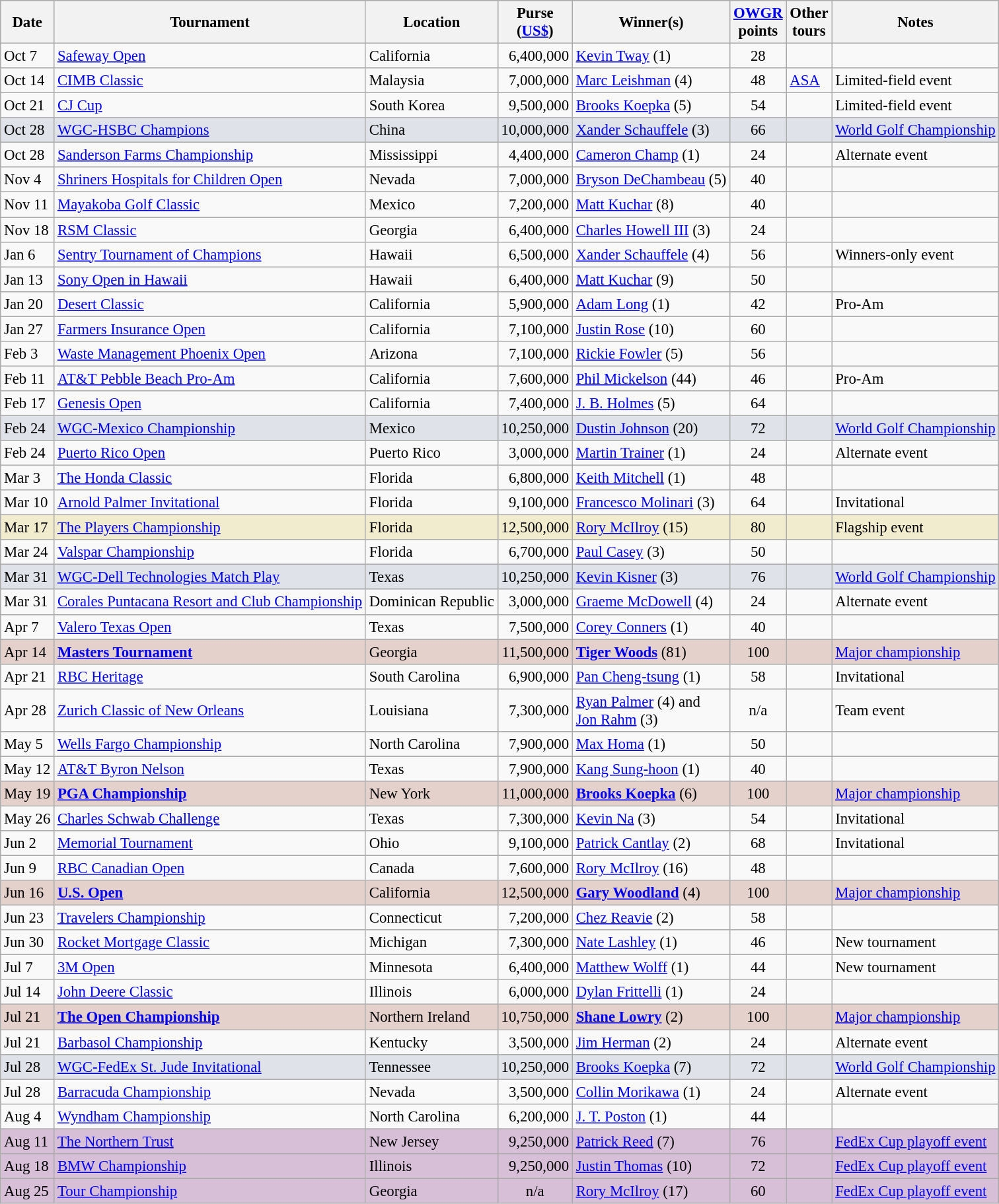<table class="wikitable" style="font-size:95%">
<tr>
<th>Date</th>
<th>Tournament</th>
<th>Location</th>
<th>Purse<br>(<a href='#'>US$</a>)</th>
<th>Winner(s)</th>
<th><a href='#'>OWGR</a><br>points</th>
<th>Other<br>tours</th>
<th>Notes</th>
</tr>
<tr>
<td>Oct 7</td>
<td><a href='#'>Safeway Open</a></td>
<td>California</td>
<td align=right>6,400,000</td>
<td> <a href='#'>Kevin Tway</a> (1)</td>
<td align=center>28</td>
<td></td>
<td></td>
</tr>
<tr>
<td>Oct 14</td>
<td><a href='#'>CIMB Classic</a></td>
<td>Malaysia</td>
<td align=right>7,000,000</td>
<td> <a href='#'>Marc Leishman</a> (4)</td>
<td align=center>48</td>
<td><a href='#'>ASA</a></td>
<td>Limited-field event</td>
</tr>
<tr>
<td>Oct 21</td>
<td><a href='#'>CJ Cup</a></td>
<td>South Korea</td>
<td align=right>9,500,000</td>
<td> <a href='#'>Brooks Koepka</a> (5)</td>
<td align=center>54</td>
<td></td>
<td>Limited-field event</td>
</tr>
<tr style="background:#dfe2e9;">
<td>Oct 28</td>
<td><a href='#'>WGC-HSBC Champions</a></td>
<td>China</td>
<td align=right>10,000,000</td>
<td> <a href='#'>Xander Schauffele</a> (3)</td>
<td align=center>66</td>
<td></td>
<td><a href='#'>World Golf Championship</a></td>
</tr>
<tr>
<td>Oct 28</td>
<td><a href='#'>Sanderson Farms Championship</a></td>
<td>Mississippi</td>
<td align=right>4,400,000</td>
<td> <a href='#'>Cameron Champ</a> (1)</td>
<td align=center>24</td>
<td></td>
<td>Alternate event</td>
</tr>
<tr>
<td>Nov 4</td>
<td><a href='#'>Shriners Hospitals for Children Open</a></td>
<td>Nevada</td>
<td align=right>7,000,000</td>
<td> <a href='#'>Bryson DeChambeau</a> (5)</td>
<td align=center>40</td>
<td></td>
<td></td>
</tr>
<tr>
<td>Nov 11</td>
<td><a href='#'>Mayakoba Golf Classic</a></td>
<td>Mexico</td>
<td align=right>7,200,000</td>
<td> <a href='#'>Matt Kuchar</a> (8)</td>
<td align=center>40</td>
<td></td>
<td></td>
</tr>
<tr>
<td>Nov 18</td>
<td><a href='#'>RSM Classic</a></td>
<td>Georgia</td>
<td align=right>6,400,000</td>
<td> <a href='#'>Charles Howell III</a> (3)</td>
<td align=center>24</td>
<td></td>
<td></td>
</tr>
<tr>
<td>Jan 6</td>
<td><a href='#'>Sentry Tournament of Champions</a></td>
<td>Hawaii</td>
<td align=right>6,500,000</td>
<td> <a href='#'>Xander Schauffele</a> (4)</td>
<td align=center>56</td>
<td></td>
<td>Winners-only event</td>
</tr>
<tr>
<td>Jan 13</td>
<td><a href='#'>Sony Open in Hawaii</a></td>
<td>Hawaii</td>
<td align=right>6,400,000</td>
<td> <a href='#'>Matt Kuchar</a> (9)</td>
<td align=center>50</td>
<td></td>
<td></td>
</tr>
<tr>
<td>Jan 20</td>
<td><a href='#'>Desert Classic</a></td>
<td>California</td>
<td align=right>5,900,000</td>
<td> <a href='#'>Adam Long</a> (1)</td>
<td align=center>42</td>
<td></td>
<td>Pro-Am</td>
</tr>
<tr>
<td>Jan 27</td>
<td><a href='#'>Farmers Insurance Open</a></td>
<td>California</td>
<td align=right>7,100,000</td>
<td> <a href='#'>Justin Rose</a> (10)</td>
<td align=center>60</td>
<td></td>
<td></td>
</tr>
<tr>
<td>Feb 3</td>
<td><a href='#'>Waste Management Phoenix Open</a></td>
<td>Arizona</td>
<td align=right>7,100,000</td>
<td> <a href='#'>Rickie Fowler</a> (5)</td>
<td align=center>56</td>
<td></td>
<td></td>
</tr>
<tr>
<td>Feb 11</td>
<td><a href='#'>AT&T Pebble Beach Pro-Am</a></td>
<td>California</td>
<td align=right>7,600,000</td>
<td> <a href='#'>Phil Mickelson</a> (44)</td>
<td align=center>46</td>
<td></td>
<td>Pro-Am</td>
</tr>
<tr>
<td>Feb 17</td>
<td><a href='#'>Genesis Open</a></td>
<td>California</td>
<td align=right>7,400,000</td>
<td> <a href='#'>J. B. Holmes</a> (5)</td>
<td align=center>64</td>
<td></td>
<td></td>
</tr>
<tr style="background:#dfe2e9;">
<td>Feb 24</td>
<td><a href='#'>WGC-Mexico Championship</a></td>
<td>Mexico</td>
<td align=right>10,250,000</td>
<td> <a href='#'>Dustin Johnson</a> (20)</td>
<td align=center>72</td>
<td></td>
<td><a href='#'>World Golf Championship</a></td>
</tr>
<tr>
<td>Feb 24</td>
<td><a href='#'>Puerto Rico Open</a></td>
<td>Puerto Rico</td>
<td align=right>3,000,000</td>
<td> <a href='#'>Martin Trainer</a> (1)</td>
<td align=center>24</td>
<td></td>
<td>Alternate event</td>
</tr>
<tr>
<td>Mar 3</td>
<td><a href='#'>The Honda Classic</a></td>
<td>Florida</td>
<td align=right>6,800,000</td>
<td> <a href='#'>Keith Mitchell</a> (1)</td>
<td align=center>48</td>
<td></td>
<td></td>
</tr>
<tr>
<td>Mar 10</td>
<td><a href='#'>Arnold Palmer Invitational</a></td>
<td>Florida</td>
<td align=right>9,100,000</td>
<td> <a href='#'>Francesco Molinari</a> (3)</td>
<td align=center>64</td>
<td></td>
<td>Invitational</td>
</tr>
<tr style="background:#f2ecce;">
<td>Mar 17</td>
<td><a href='#'>The Players Championship</a></td>
<td>Florida</td>
<td align=right>12,500,000</td>
<td> <a href='#'>Rory McIlroy</a> (15)</td>
<td align=center>80</td>
<td></td>
<td>Flagship event</td>
</tr>
<tr>
<td>Mar 24</td>
<td><a href='#'>Valspar Championship</a></td>
<td>Florida</td>
<td align=right>6,700,000</td>
<td> <a href='#'>Paul Casey</a> (3)</td>
<td align=center>50</td>
<td></td>
<td></td>
</tr>
<tr style="background:#dfe2e9;">
<td>Mar 31</td>
<td><a href='#'>WGC-Dell Technologies Match Play</a></td>
<td>Texas</td>
<td align=right>10,250,000</td>
<td> <a href='#'>Kevin Kisner</a> (3)</td>
<td align=center>76</td>
<td></td>
<td><a href='#'>World Golf Championship</a></td>
</tr>
<tr>
<td>Mar 31</td>
<td><a href='#'>Corales Puntacana Resort and Club Championship</a></td>
<td>Dominican Republic</td>
<td align=right>3,000,000</td>
<td> <a href='#'>Graeme McDowell</a> (4)</td>
<td align=center>24</td>
<td></td>
<td>Alternate event</td>
</tr>
<tr>
<td>Apr 7</td>
<td><a href='#'>Valero Texas Open</a></td>
<td>Texas</td>
<td align=right>7,500,000</td>
<td> <a href='#'>Corey Conners</a> (1)</td>
<td align=center>40</td>
<td></td>
<td></td>
</tr>
<tr style="background:#e5d1cb;">
<td>Apr 14</td>
<td><strong><a href='#'>Masters Tournament</a></strong></td>
<td>Georgia</td>
<td align=right>11,500,000</td>
<td> <strong><a href='#'>Tiger Woods</a></strong> (81)</td>
<td align=center>100</td>
<td></td>
<td><a href='#'>Major championship</a></td>
</tr>
<tr>
<td>Apr 21</td>
<td><a href='#'>RBC Heritage</a></td>
<td>South Carolina</td>
<td align=right>6,900,000</td>
<td> <a href='#'>Pan Cheng-tsung</a> (1)</td>
<td align=center>58</td>
<td></td>
<td>Invitational</td>
</tr>
<tr>
<td>Apr 28</td>
<td><a href='#'>Zurich Classic of New Orleans</a></td>
<td>Louisiana</td>
<td align=right>7,300,000</td>
<td> <a href='#'>Ryan Palmer</a> (4) and<br> <a href='#'>Jon Rahm</a> (3)</td>
<td align=center>n/a</td>
<td></td>
<td>Team event</td>
</tr>
<tr>
<td>May 5</td>
<td><a href='#'>Wells Fargo Championship</a></td>
<td>North Carolina</td>
<td align=right>7,900,000</td>
<td> <a href='#'>Max Homa</a> (1)</td>
<td align=center>50</td>
<td></td>
<td></td>
</tr>
<tr>
<td>May 12</td>
<td><a href='#'>AT&T Byron Nelson</a></td>
<td>Texas</td>
<td align=right>7,900,000</td>
<td> <a href='#'>Kang Sung-hoon</a> (1)</td>
<td align=center>40</td>
<td></td>
<td></td>
</tr>
<tr style="background:#e5d1cb;">
<td>May 19</td>
<td><strong><a href='#'>PGA Championship</a></strong></td>
<td>New York</td>
<td align=right>11,000,000</td>
<td> <strong><a href='#'>Brooks Koepka</a></strong> (6)</td>
<td align=center>100</td>
<td></td>
<td><a href='#'>Major championship</a></td>
</tr>
<tr>
<td>May 26</td>
<td><a href='#'>Charles Schwab Challenge</a></td>
<td>Texas</td>
<td align=right>7,300,000</td>
<td> <a href='#'>Kevin Na</a> (3)</td>
<td align=center>54</td>
<td></td>
<td>Invitational</td>
</tr>
<tr>
<td>Jun 2</td>
<td><a href='#'>Memorial Tournament</a></td>
<td>Ohio</td>
<td align=right>9,100,000</td>
<td> <a href='#'>Patrick Cantlay</a> (2)</td>
<td align=center>68</td>
<td></td>
<td>Invitational</td>
</tr>
<tr>
<td>Jun 9</td>
<td><a href='#'>RBC Canadian Open</a></td>
<td>Canada</td>
<td align=right>7,600,000</td>
<td> <a href='#'>Rory McIlroy</a> (16)</td>
<td align=center>48</td>
<td></td>
<td></td>
</tr>
<tr style="background:#e5d1cb;">
<td>Jun 16</td>
<td><strong><a href='#'>U.S. Open</a></strong></td>
<td>California</td>
<td align=right>12,500,000</td>
<td> <strong><a href='#'>Gary Woodland</a></strong> (4)</td>
<td align=center>100</td>
<td></td>
<td><a href='#'>Major championship</a></td>
</tr>
<tr>
<td>Jun 23</td>
<td><a href='#'>Travelers Championship</a></td>
<td>Connecticut</td>
<td align=right>7,200,000</td>
<td> <a href='#'>Chez Reavie</a> (2)</td>
<td align=center>58</td>
<td></td>
<td></td>
</tr>
<tr>
<td>Jun 30</td>
<td><a href='#'>Rocket Mortgage Classic</a></td>
<td>Michigan</td>
<td align=right>7,300,000</td>
<td> <a href='#'>Nate Lashley</a> (1)</td>
<td align=center>46</td>
<td></td>
<td>New tournament</td>
</tr>
<tr>
<td>Jul 7</td>
<td><a href='#'>3M Open</a></td>
<td>Minnesota</td>
<td align=right>6,400,000</td>
<td> <a href='#'>Matthew Wolff</a> (1)</td>
<td align=center>44</td>
<td></td>
<td>New tournament</td>
</tr>
<tr>
<td>Jul 14</td>
<td><a href='#'>John Deere Classic</a></td>
<td>Illinois</td>
<td align=right>6,000,000</td>
<td> <a href='#'>Dylan Frittelli</a> (1)</td>
<td align=center>24</td>
<td></td>
<td></td>
</tr>
<tr style="background:#e5d1cb;">
<td>Jul 21</td>
<td><strong><a href='#'>The Open Championship</a></strong></td>
<td>Northern Ireland</td>
<td align=right>10,750,000</td>
<td> <strong><a href='#'>Shane Lowry</a></strong> (2)</td>
<td align=center>100</td>
<td></td>
<td><a href='#'>Major championship</a></td>
</tr>
<tr>
<td>Jul 21</td>
<td><a href='#'>Barbasol Championship</a></td>
<td>Kentucky</td>
<td align=right>3,500,000</td>
<td> <a href='#'>Jim Herman</a> (2)</td>
<td align=center>24</td>
<td></td>
<td>Alternate event</td>
</tr>
<tr style="background:#dfe2e9;">
<td>Jul 28</td>
<td><a href='#'>WGC-FedEx St. Jude Invitational</a></td>
<td>Tennessee</td>
<td align=right>10,250,000</td>
<td> <a href='#'>Brooks Koepka</a> (7)</td>
<td align=center>72</td>
<td></td>
<td><a href='#'>World Golf Championship</a></td>
</tr>
<tr>
<td>Jul 28</td>
<td><a href='#'>Barracuda Championship</a></td>
<td>Nevada</td>
<td align=right>3,500,000</td>
<td> <a href='#'>Collin Morikawa</a> (1)</td>
<td align=center>24</td>
<td></td>
<td>Alternate event</td>
</tr>
<tr>
<td>Aug 4</td>
<td><a href='#'>Wyndham Championship</a></td>
<td>North Carolina</td>
<td align=right>6,200,000</td>
<td> <a href='#'>J. T. Poston</a> (1)</td>
<td align=center>44</td>
<td></td>
<td></td>
</tr>
<tr style="background:thistle;">
<td>Aug 11</td>
<td><a href='#'>The Northern Trust</a></td>
<td>New Jersey</td>
<td align=right>9,250,000</td>
<td> <a href='#'>Patrick Reed</a> (7)</td>
<td align=center>76</td>
<td></td>
<td><a href='#'>FedEx Cup playoff event</a></td>
</tr>
<tr style="background:thistle;">
<td>Aug 18</td>
<td><a href='#'>BMW Championship</a></td>
<td>Illinois</td>
<td align=right>9,250,000</td>
<td> <a href='#'>Justin Thomas</a> (10)</td>
<td align=center>72</td>
<td></td>
<td><a href='#'>FedEx Cup playoff event</a></td>
</tr>
<tr style="background:thistle;">
<td>Aug 25</td>
<td><a href='#'>Tour Championship</a></td>
<td>Georgia</td>
<td align=center>n/a</td>
<td> <a href='#'>Rory McIlroy</a> (17)</td>
<td align=center>60</td>
<td></td>
<td><a href='#'>FedEx Cup playoff event</a></td>
</tr>
</table>
